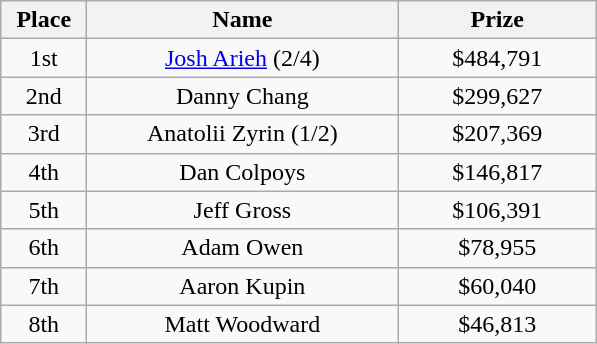<table class="wikitable">
<tr>
<th width="50">Place</th>
<th width="200">Name</th>
<th width="125">Prize</th>
</tr>
<tr>
<td align = "center">1st</td>
<td align = "center"><a href='#'>Josh Arieh</a> (2/4)</td>
<td align="center">$484,791</td>
</tr>
<tr>
<td align = "center">2nd</td>
<td align = "center">Danny Chang</td>
<td align="center">$299,627</td>
</tr>
<tr>
<td align = "center">3rd</td>
<td align = "center">Anatolii Zyrin (1/2)</td>
<td align="center">$207,369</td>
</tr>
<tr>
<td align = "center">4th</td>
<td align = "center">Dan Colpoys</td>
<td align="center">$146,817</td>
</tr>
<tr>
<td align = "center">5th</td>
<td align = "center">Jeff Gross</td>
<td align="center">$106,391</td>
</tr>
<tr>
<td align = "center">6th</td>
<td align = "center">Adam Owen</td>
<td align="center">$78,955</td>
</tr>
<tr>
<td align = "center">7th</td>
<td align = "center">Aaron Kupin</td>
<td align="center">$60,040</td>
</tr>
<tr>
<td align = "center">8th</td>
<td align = "center">Matt Woodward</td>
<td align="center">$46,813</td>
</tr>
</table>
